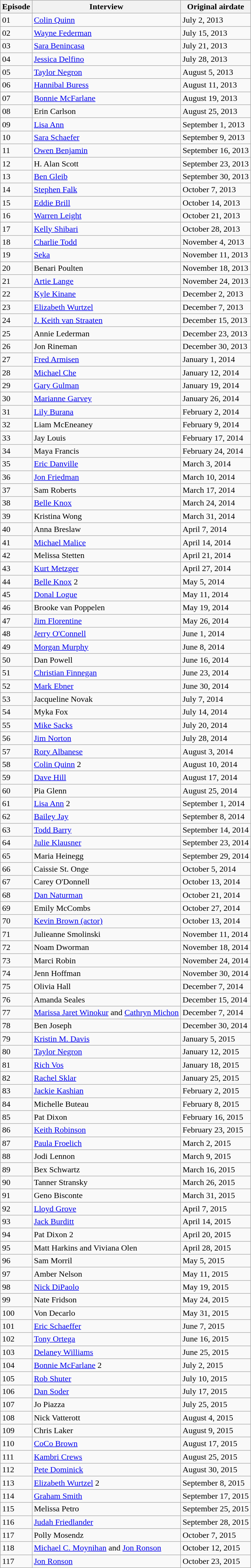<table class="wikitable">
<tr>
<th>Episode</th>
<th>Interview</th>
<th>Original airdate</th>
</tr>
<tr>
<td>01</td>
<td><a href='#'>Colin Quinn</a></td>
<td>July 2, 2013</td>
</tr>
<tr>
<td>02</td>
<td><a href='#'>Wayne Federman</a></td>
<td>July 15, 2013</td>
</tr>
<tr>
<td>03</td>
<td><a href='#'>Sara Benincasa</a></td>
<td>July 21, 2013</td>
</tr>
<tr>
<td>04</td>
<td><a href='#'>Jessica Delfino</a></td>
<td>July 28, 2013</td>
</tr>
<tr>
<td>05</td>
<td><a href='#'>Taylor Negron</a></td>
<td>August 5, 2013</td>
</tr>
<tr>
<td>06</td>
<td><a href='#'>Hannibal Buress</a></td>
<td>August 11, 2013</td>
</tr>
<tr>
<td>07</td>
<td><a href='#'>Bonnie McFarlane</a></td>
<td>August 19, 2013</td>
</tr>
<tr>
<td>08</td>
<td>Erin Carlson</td>
<td>August 25, 2013</td>
</tr>
<tr>
<td>09</td>
<td><a href='#'>Lisa Ann</a></td>
<td>September 1, 2013</td>
</tr>
<tr>
<td>10</td>
<td><a href='#'>Sara Schaefer</a></td>
<td>September 9, 2013</td>
</tr>
<tr>
<td>11</td>
<td><a href='#'>Owen Benjamin</a></td>
<td>September 16, 2013</td>
</tr>
<tr>
<td>12</td>
<td>H. Alan Scott</td>
<td>September 23, 2013</td>
</tr>
<tr>
<td>13</td>
<td><a href='#'>Ben Gleib</a></td>
<td>September 30, 2013</td>
</tr>
<tr>
<td>14</td>
<td><a href='#'>Stephen Falk</a></td>
<td>October 7, 2013</td>
</tr>
<tr>
<td>15</td>
<td><a href='#'>Eddie Brill</a></td>
<td>October 14, 2013</td>
</tr>
<tr>
<td>16</td>
<td><a href='#'>Warren Leight</a></td>
<td>October 21, 2013</td>
</tr>
<tr>
<td>17</td>
<td><a href='#'>Kelly Shibari</a></td>
<td>October 28, 2013</td>
</tr>
<tr>
<td>18</td>
<td><a href='#'>Charlie Todd</a></td>
<td>November 4, 2013</td>
</tr>
<tr>
<td>19</td>
<td><a href='#'>Seka</a></td>
<td>November 11, 2013</td>
</tr>
<tr>
<td>20</td>
<td>Benari Poulten</td>
<td>November 18, 2013</td>
</tr>
<tr>
<td>21</td>
<td><a href='#'>Artie Lange</a></td>
<td>November 24, 2013</td>
</tr>
<tr>
<td>22</td>
<td><a href='#'>Kyle Kinane</a></td>
<td>December 2, 2013</td>
</tr>
<tr>
<td>23</td>
<td><a href='#'>Elizabeth Wurtzel</a></td>
<td>December 7, 2013</td>
</tr>
<tr>
<td>24</td>
<td><a href='#'>J. Keith van Straaten</a></td>
<td>December 15, 2013</td>
</tr>
<tr>
<td>25</td>
<td>Annie Lederman</td>
<td>December 23, 2013</td>
</tr>
<tr>
<td>26</td>
<td>Jon Rineman</td>
<td>December 30, 2013</td>
</tr>
<tr>
<td>27</td>
<td><a href='#'>Fred Armisen</a></td>
<td>January 1, 2014</td>
</tr>
<tr>
<td>28</td>
<td><a href='#'>Michael Che</a></td>
<td>January 12, 2014</td>
</tr>
<tr>
<td>29</td>
<td><a href='#'>Gary Gulman</a></td>
<td>January 19, 2014</td>
</tr>
<tr>
<td>30</td>
<td><a href='#'>Marianne Garvey</a></td>
<td>January 26, 2014</td>
</tr>
<tr>
<td>31</td>
<td><a href='#'>Lily Burana</a></td>
<td>February 2, 2014</td>
</tr>
<tr>
<td>32</td>
<td>Liam McEneaney</td>
<td>February 9, 2014</td>
</tr>
<tr>
<td>33</td>
<td>Jay Louis</td>
<td>February 17, 2014</td>
</tr>
<tr>
<td>34</td>
<td>Maya Francis</td>
<td>February 24, 2014</td>
</tr>
<tr>
<td>35</td>
<td><a href='#'>Eric Danville</a></td>
<td>March 3, 2014</td>
</tr>
<tr>
<td>36</td>
<td><a href='#'>Jon Friedman</a></td>
<td>March 10, 2014</td>
</tr>
<tr>
<td>37</td>
<td>Sam Roberts</td>
<td>March 17, 2014</td>
</tr>
<tr>
<td>38</td>
<td><a href='#'>Belle Knox</a></td>
<td>March 24, 2014</td>
</tr>
<tr>
<td>39</td>
<td>Kristina Wong</td>
<td>March 31, 2014</td>
</tr>
<tr>
<td>40</td>
<td>Anna Breslaw</td>
<td>April 7, 2014</td>
</tr>
<tr>
<td>41</td>
<td><a href='#'>Michael Malice</a></td>
<td>April 14, 2014</td>
</tr>
<tr>
<td>42</td>
<td>Melissa Stetten</td>
<td>April 21, 2014</td>
</tr>
<tr>
<td>43</td>
<td><a href='#'>Kurt Metzger</a></td>
<td>April 27, 2014</td>
</tr>
<tr>
<td>44</td>
<td><a href='#'>Belle Knox</a> 2</td>
<td>May 5, 2014</td>
</tr>
<tr>
<td>45</td>
<td><a href='#'>Donal Logue</a></td>
<td>May 11, 2014</td>
</tr>
<tr>
<td>46</td>
<td>Brooke van Poppelen</td>
<td>May 19, 2014</td>
</tr>
<tr>
<td>47</td>
<td><a href='#'>Jim Florentine</a></td>
<td>May 26, 2014</td>
</tr>
<tr>
<td>48</td>
<td><a href='#'>Jerry O'Connell</a></td>
<td>June 1, 2014</td>
</tr>
<tr>
<td>49</td>
<td><a href='#'>Morgan Murphy</a></td>
<td>June 8, 2014</td>
</tr>
<tr>
<td>50</td>
<td>Dan Powell</td>
<td>June 16, 2014</td>
</tr>
<tr>
<td>51</td>
<td><a href='#'>Christian Finnegan</a></td>
<td>June 23, 2014</td>
</tr>
<tr>
<td>52</td>
<td><a href='#'>Mark Ebner</a></td>
<td>June 30, 2014</td>
</tr>
<tr>
<td>53</td>
<td>Jacqueline Novak</td>
<td>July 7, 2014</td>
</tr>
<tr>
<td>54</td>
<td>Myka Fox</td>
<td>July 14, 2014</td>
</tr>
<tr>
<td>55</td>
<td><a href='#'>Mike Sacks</a></td>
<td>July 20, 2014</td>
</tr>
<tr>
<td>56</td>
<td><a href='#'>Jim Norton</a></td>
<td>July 28, 2014</td>
</tr>
<tr>
<td>57</td>
<td><a href='#'>Rory Albanese</a></td>
<td>August 3, 2014</td>
</tr>
<tr>
<td>58</td>
<td><a href='#'>Colin Quinn</a> 2</td>
<td>August 10, 2014</td>
</tr>
<tr>
<td>59</td>
<td><a href='#'>Dave Hill</a></td>
<td>August 17, 2014</td>
</tr>
<tr>
<td>60</td>
<td>Pia Glenn</td>
<td>August 25, 2014</td>
</tr>
<tr>
<td>61</td>
<td><a href='#'>Lisa Ann</a> 2</td>
<td>September 1, 2014</td>
</tr>
<tr>
<td>62</td>
<td><a href='#'>Bailey Jay</a></td>
<td>September 8, 2014</td>
</tr>
<tr>
<td>63</td>
<td><a href='#'>Todd Barry</a></td>
<td>September 14, 2014</td>
</tr>
<tr>
<td>64</td>
<td><a href='#'>Julie Klausner</a></td>
<td>September 23, 2014</td>
</tr>
<tr>
<td>65</td>
<td>Maria Heinegg</td>
<td>September 29, 2014</td>
</tr>
<tr>
<td>66</td>
<td>Caissie St. Onge</td>
<td>October 5, 2014</td>
</tr>
<tr>
<td>67</td>
<td>Carey O'Donnell</td>
<td>October 13, 2014</td>
</tr>
<tr>
<td>68</td>
<td><a href='#'>Dan Naturman</a></td>
<td>October 21, 2014</td>
</tr>
<tr>
<td>69</td>
<td>Emily McCombs</td>
<td>October 27, 2014</td>
</tr>
<tr>
<td>70</td>
<td><a href='#'>Kevin Brown (actor)</a></td>
<td>October 13, 2014</td>
</tr>
<tr>
<td>71</td>
<td>Julieanne Smolinski</td>
<td>November 11, 2014</td>
</tr>
<tr>
<td>72</td>
<td>Noam Dworman</td>
<td>November 18, 2014</td>
</tr>
<tr>
<td>73</td>
<td>Marci Robin</td>
<td>November 24, 2014</td>
</tr>
<tr>
<td>74</td>
<td>Jenn Hoffman</td>
<td>November 30, 2014</td>
</tr>
<tr>
<td>75</td>
<td>Olivia Hall</td>
<td>December 7, 2014</td>
</tr>
<tr>
<td>76</td>
<td>Amanda Seales</td>
<td>December 15, 2014</td>
</tr>
<tr>
<td>77</td>
<td><a href='#'>Marissa Jaret Winokur</a> and <a href='#'>Cathryn Michon</a></td>
<td>December 7, 2014</td>
</tr>
<tr>
<td>78</td>
<td>Ben Joseph</td>
<td>December 30, 2014</td>
</tr>
<tr>
<td>79</td>
<td><a href='#'>Kristin M. Davis</a></td>
<td>January 5, 2015</td>
</tr>
<tr>
<td>80</td>
<td><a href='#'>Taylor Negron</a></td>
<td>January 12, 2015</td>
</tr>
<tr>
<td>81</td>
<td><a href='#'>Rich Vos</a></td>
<td>January 18, 2015</td>
</tr>
<tr>
<td>82</td>
<td><a href='#'>Rachel Sklar</a></td>
<td>January 25, 2015</td>
</tr>
<tr>
<td>83</td>
<td><a href='#'>Jackie Kashian</a></td>
<td>February 2, 2015</td>
</tr>
<tr>
<td>84</td>
<td>Michelle Buteau</td>
<td>February 8, 2015</td>
</tr>
<tr>
<td>85</td>
<td>Pat Dixon</td>
<td>February 16, 2015</td>
</tr>
<tr>
<td>86</td>
<td><a href='#'>Keith Robinson</a></td>
<td>February 23, 2015</td>
</tr>
<tr>
<td>87</td>
<td><a href='#'>Paula Froelich</a></td>
<td>March 2, 2015</td>
</tr>
<tr>
<td>88</td>
<td>Jodi Lennon</td>
<td>March 9, 2015</td>
</tr>
<tr>
<td>89</td>
<td>Bex Schwartz</td>
<td>March 16, 2015</td>
</tr>
<tr>
<td>90</td>
<td>Tanner Stransky</td>
<td>March 26, 2015</td>
</tr>
<tr>
<td>91</td>
<td>Geno Bisconte</td>
<td>March 31, 2015</td>
</tr>
<tr>
<td>92</td>
<td><a href='#'>Lloyd Grove</a></td>
<td>April 7, 2015</td>
</tr>
<tr>
<td>93</td>
<td><a href='#'>Jack Burditt</a></td>
<td>April 14, 2015</td>
</tr>
<tr>
<td>94</td>
<td>Pat Dixon 2</td>
<td>April 20, 2015</td>
</tr>
<tr>
<td>95</td>
<td>Matt Harkins and Viviana Olen</td>
<td>April 28, 2015</td>
</tr>
<tr>
<td>96</td>
<td>Sam Morril</td>
<td>May 5, 2015</td>
</tr>
<tr>
<td>97</td>
<td>Amber Nelson</td>
<td>May 11, 2015</td>
</tr>
<tr>
<td>98</td>
<td><a href='#'>Nick DiPaolo</a></td>
<td>May 19, 2015</td>
</tr>
<tr>
<td>99</td>
<td>Nate Fridson</td>
<td>May 24, 2015</td>
</tr>
<tr>
<td>100</td>
<td>Von Decarlo</td>
<td>May 31, 2015</td>
</tr>
<tr>
<td>101</td>
<td><a href='#'>Eric Schaeffer</a></td>
<td>June 7, 2015</td>
</tr>
<tr>
<td>102</td>
<td><a href='#'>Tony Ortega</a></td>
<td>June 16, 2015</td>
</tr>
<tr>
<td>103</td>
<td><a href='#'>Delaney Williams</a></td>
<td>June 25, 2015</td>
</tr>
<tr>
<td>104</td>
<td><a href='#'>Bonnie McFarlane</a> 2</td>
<td>July 2, 2015</td>
</tr>
<tr>
<td>105</td>
<td><a href='#'>Rob Shuter</a></td>
<td>July 10, 2015</td>
</tr>
<tr>
<td>106</td>
<td><a href='#'>Dan Soder</a></td>
<td>July 17, 2015</td>
</tr>
<tr>
<td>107</td>
<td>Jo Piazza</td>
<td>July 25, 2015</td>
</tr>
<tr>
<td>108</td>
<td>Nick Vatterott</td>
<td>August 4, 2015</td>
</tr>
<tr>
<td>109</td>
<td>Chris Laker</td>
<td>August 9, 2015</td>
</tr>
<tr>
<td>110</td>
<td><a href='#'>CoCo Brown</a></td>
<td>August 17, 2015</td>
</tr>
<tr>
<td>111</td>
<td><a href='#'>Kambri Crews</a></td>
<td>August 25, 2015</td>
</tr>
<tr>
<td>112</td>
<td><a href='#'>Pete Dominick</a></td>
<td>August 30, 2015</td>
</tr>
<tr>
<td>113</td>
<td><a href='#'>Elizabeth Wurtzel</a> 2</td>
<td>September 8, 2015</td>
</tr>
<tr>
<td>114</td>
<td><a href='#'>Graham Smith</a></td>
<td>September 17, 2015</td>
</tr>
<tr>
<td>115</td>
<td>Melissa Petro</td>
<td>September 25, 2015</td>
</tr>
<tr>
<td>116</td>
<td><a href='#'>Judah Friedlander</a></td>
<td>September 28, 2015</td>
</tr>
<tr>
<td>117</td>
<td>Polly Mosendz</td>
<td>October 7, 2015</td>
</tr>
<tr>
<td>118</td>
<td><a href='#'>Michael C. Moynihan</a> and <a href='#'>Jon Ronson</a></td>
<td>October 12, 2015</td>
</tr>
<tr>
<td>117</td>
<td><a href='#'>Jon Ronson</a></td>
<td>October 23, 2015</td>
</tr>
</table>
